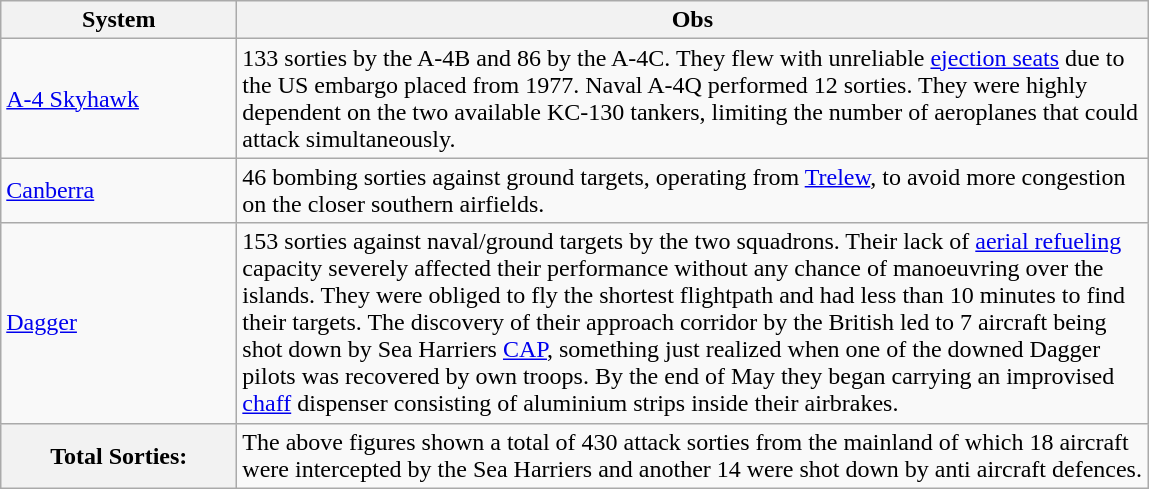<table class="wikitable">
<tr>
<th style="width:150px;">System</th>
<th style="width:600px;">Obs</th>
</tr>
<tr>
<td><a href='#'>A-4 Skyhawk</a></td>
<td>133 sorties by the A-4B and 86 by the A-4C. They flew with unreliable <a href='#'>ejection seats</a> due to the US embargo placed from 1977. Naval A-4Q performed 12 sorties. They were highly dependent on the two available KC-130 tankers, limiting the number of aeroplanes that could attack simultaneously.</td>
</tr>
<tr>
<td><a href='#'>Canberra</a></td>
<td>46 bombing sorties against ground targets, operating from <a href='#'>Trelew</a>, to avoid more congestion on the closer southern airfields.</td>
</tr>
<tr>
<td><a href='#'>Dagger</a></td>
<td>153 sorties against naval/ground targets by the two squadrons. Their lack of <a href='#'>aerial refueling</a> capacity severely affected their performance without any chance of manoeuvring over the islands. They were obliged to fly the shortest flightpath and had less than 10 minutes to find their targets. The discovery of their approach corridor by the British led to 7 aircraft being shot down by Sea Harriers <a href='#'>CAP</a>, something just realized when one of the downed Dagger pilots was recovered by own troops. By the end of May they began carrying an improvised <a href='#'>chaff</a> dispenser consisting of aluminium strips inside their airbrakes.</td>
</tr>
<tr>
<th>Total Sorties:</th>
<td>The above figures shown a total of 430 attack sorties from the mainland of which 18 aircraft were intercepted by the Sea Harriers and another 14 were shot down by anti aircraft defences.</td>
</tr>
</table>
